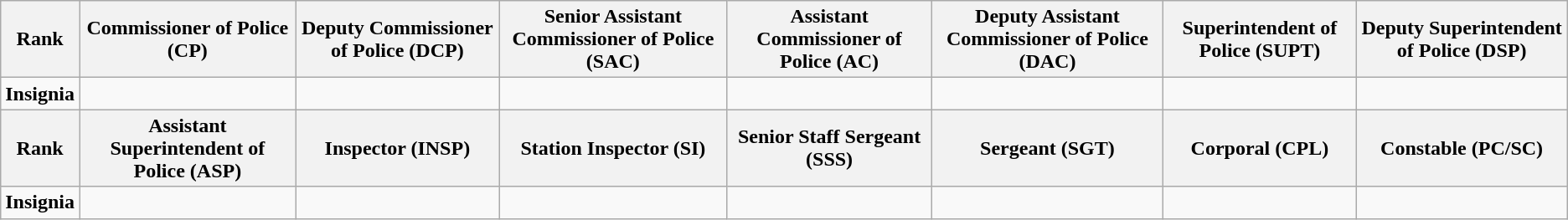<table class="wikitable" style="text-align:center">
<tr>
<th><strong>Rank</strong></th>
<th>Commissioner of Police (CP)</th>
<th>Deputy Commissioner of Police (DCP)</th>
<th>Senior Assistant Commissioner of Police (SAC)</th>
<th>Assistant Commissioner of Police (AC)</th>
<th>Deputy Assistant Commissioner of Police (DAC)</th>
<th>Superintendent of Police (SUPT)</th>
<th>Deputy Superintendent of Police (DSP)</th>
</tr>
<tr>
<td><strong>Insignia</strong></td>
<td></td>
<td></td>
<td></td>
<td></td>
<td></td>
<td></td>
<td></td>
</tr>
<tr>
<th><strong>Rank</strong></th>
<th>Assistant Superintendent of Police (ASP)</th>
<th>Inspector (INSP)</th>
<th>Station Inspector (SI)</th>
<th>Senior Staff Sergeant (SSS)</th>
<th>Sergeant (SGT)</th>
<th>Corporal (CPL)</th>
<th>Constable (PC/SC)</th>
</tr>
<tr>
<td><strong>Insignia</strong></td>
<td></td>
<td></td>
<td></td>
<td></td>
<td></td>
<td></td>
<td></td>
</tr>
</table>
